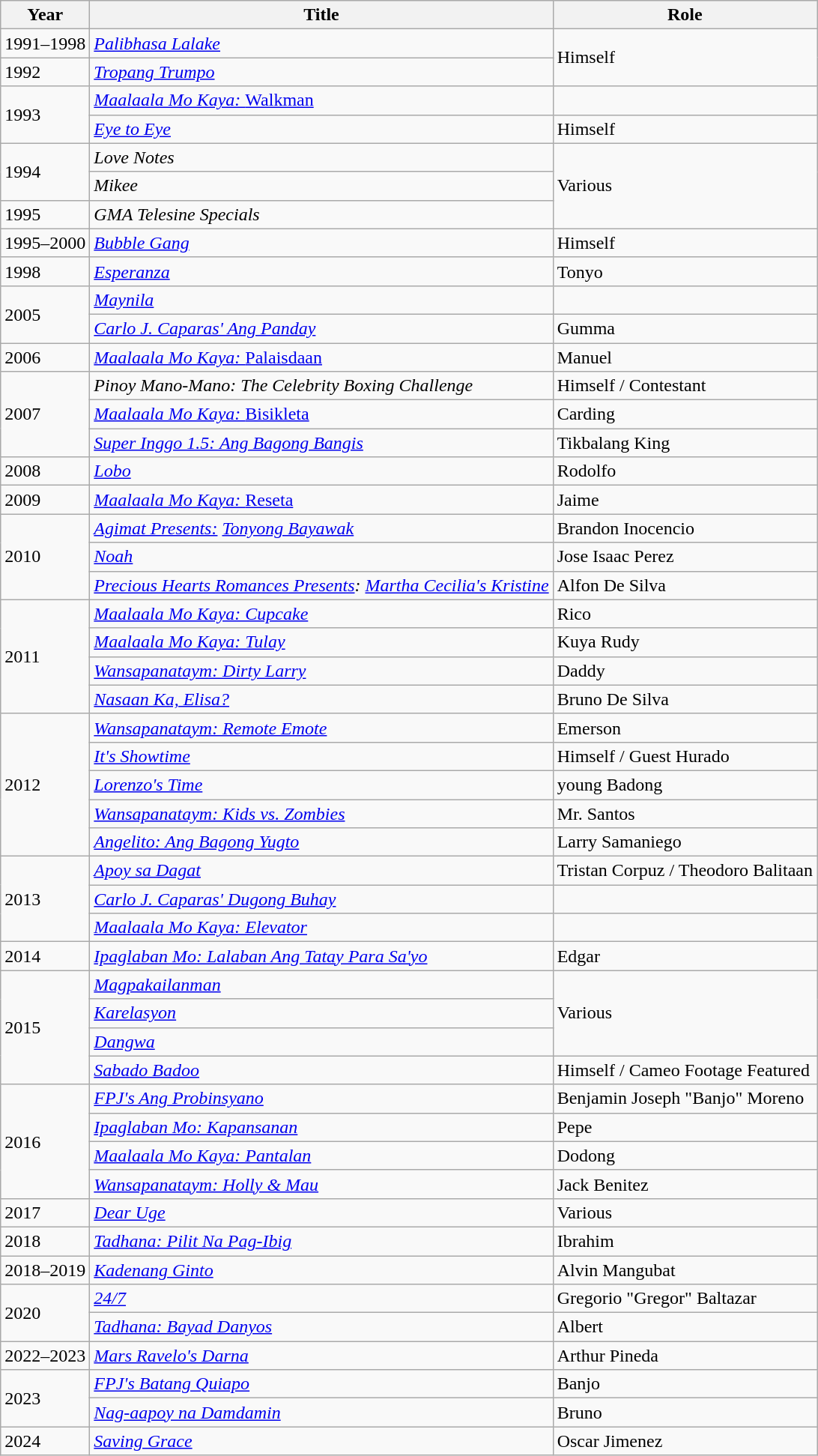<table class="wikitable plainrowheaders">
<tr>
<th>Year</th>
<th>Title</th>
<th>Role</th>
</tr>
<tr>
<td>1991–1998</td>
<td><em><a href='#'>Palibhasa Lalake</a></em></td>
<td rowspan="2">Himself</td>
</tr>
<tr>
<td>1992</td>
<td><em><a href='#'>Tropang Trumpo</a></em></td>
</tr>
<tr>
<td rowspan="2">1993</td>
<td><em><a href='#'>Maalaala Mo Kaya: </em>Walkman<em></a></em></td>
<td></td>
</tr>
<tr>
<td><em><a href='#'>Eye to Eye</a></em></td>
<td>Himself</td>
</tr>
<tr>
<td rowspan="2">1994</td>
<td><em>Love Notes</em></td>
<td rowspan="3">Various</td>
</tr>
<tr>
<td><em>Mikee</em></td>
</tr>
<tr>
<td>1995</td>
<td><em>GMA Telesine Specials</em></td>
</tr>
<tr>
<td>1995–2000</td>
<td><em><a href='#'>Bubble Gang</a></em></td>
<td>Himself</td>
</tr>
<tr>
<td>1998</td>
<td><em><a href='#'>Esperanza</a></em></td>
<td>Tonyo</td>
</tr>
<tr>
<td rowspan=2>2005</td>
<td><em><a href='#'>Maynila</a></em></td>
<td></td>
</tr>
<tr>
<td><em><a href='#'>Carlo J. Caparas' Ang Panday</a></em></td>
<td>Gumma</td>
</tr>
<tr>
<td>2006</td>
<td><em> <a href='#'>Maalaala Mo Kaya: </em>Palaisdaan<em></a></em></td>
<td>Manuel</td>
</tr>
<tr>
<td rowspan=3>2007</td>
<td><em>Pinoy Mano-Mano: The Celebrity Boxing Challenge</em></td>
<td>Himself / Contestant</td>
</tr>
<tr>
<td><em> <a href='#'>Maalaala Mo Kaya: </em>Bisikleta<em></a></em></td>
<td>Carding</td>
</tr>
<tr>
<td><em><a href='#'>Super Inggo 1.5: Ang Bagong Bangis</a></em></td>
<td>Tikbalang King</td>
</tr>
<tr>
<td>2008</td>
<td><em><a href='#'>Lobo</a></em></td>
<td>Rodolfo</td>
</tr>
<tr>
<td>2009</td>
<td><em><a href='#'>Maalaala Mo Kaya: </em>Reseta<em></a></em></td>
<td>Jaime</td>
</tr>
<tr>
<td rowspan=3>2010</td>
<td><em><a href='#'>Agimat Presents:</a></em> <em><a href='#'>Tonyong Bayawak</a></em></td>
<td>Brandon Inocencio</td>
</tr>
<tr>
<td><em><a href='#'>Noah</a></em></td>
<td>Jose Isaac Perez</td>
</tr>
<tr>
<td><em><a href='#'>Precious Hearts Romances Presents</a>: <a href='#'>Martha Cecilia's Kristine</a></em></td>
<td>Alfon De Silva</td>
</tr>
<tr>
<td rowspan=4>2011</td>
<td><em><a href='#'>Maalaala Mo Kaya: Cupcake</a></em></td>
<td>Rico</td>
</tr>
<tr>
<td><em><a href='#'>Maalaala Mo Kaya: Tulay</a></em></td>
<td>Kuya Rudy</td>
</tr>
<tr>
<td><em><a href='#'>Wansapanataym: Dirty Larry</a></em></td>
<td>Daddy</td>
</tr>
<tr>
<td><em><a href='#'>Nasaan Ka, Elisa?</a></em></td>
<td>Bruno De Silva</td>
</tr>
<tr>
<td rowspan=5>2012</td>
<td><em><a href='#'>Wansapanataym: Remote Emote</a></em></td>
<td>Emerson</td>
</tr>
<tr>
<td><em><a href='#'>It's Showtime</a></em></td>
<td>Himself / Guest Hurado</td>
</tr>
<tr>
<td><em><a href='#'>Lorenzo's Time</a></em></td>
<td>young Badong</td>
</tr>
<tr>
<td><em><a href='#'>Wansapanataym: Kids vs. Zombies</a></em></td>
<td>Mr. Santos</td>
</tr>
<tr>
<td><em><a href='#'>Angelito: Ang Bagong Yugto</a></em></td>
<td>Larry Samaniego</td>
</tr>
<tr>
<td rowspan=3>2013</td>
<td><em><a href='#'>Apoy sa Dagat</a></em></td>
<td>Tristan Corpuz / Theodoro Balitaan</td>
</tr>
<tr>
<td><em><a href='#'>Carlo J. Caparas' Dugong Buhay</a></em></td>
<td></td>
</tr>
<tr>
<td><em><a href='#'>Maalaala Mo Kaya: Elevator</a></em></td>
<td></td>
</tr>
<tr>
<td>2014</td>
<td><em><a href='#'>Ipaglaban Mo: Lalaban Ang Tatay Para Sa'yo</a></em></td>
<td>Edgar</td>
</tr>
<tr>
<td rowspan=4>2015</td>
<td><em><a href='#'>Magpakailanman</a></em></td>
<td rowspan="3">Various</td>
</tr>
<tr>
<td><em><a href='#'>Karelasyon</a></em></td>
</tr>
<tr>
<td><em><a href='#'>Dangwa</a></em></td>
</tr>
<tr>
<td><em><a href='#'>Sabado Badoo</a></em></td>
<td>Himself / Cameo Footage Featured</td>
</tr>
<tr>
<td rowspan=4>2016</td>
<td><em><a href='#'>FPJ's Ang Probinsyano</a></em></td>
<td>Benjamin Joseph "Banjo" Moreno</td>
</tr>
<tr>
<td><em><a href='#'>Ipaglaban Mo: Kapansanan</a></em></td>
<td>Pepe</td>
</tr>
<tr>
<td><em><a href='#'>Maalaala Mo Kaya: Pantalan</a></em></td>
<td>Dodong</td>
</tr>
<tr>
<td><em><a href='#'>Wansapanataym: Holly & Mau</a></em></td>
<td>Jack Benitez</td>
</tr>
<tr>
<td>2017</td>
<td><em><a href='#'>Dear Uge</a></em></td>
<td>Various</td>
</tr>
<tr>
<td>2018</td>
<td><em><a href='#'>Tadhana: Pilit Na Pag-Ibig</a></em></td>
<td>Ibrahim</td>
</tr>
<tr>
<td>2018–2019</td>
<td><em><a href='#'>Kadenang Ginto</a></em></td>
<td>Alvin Mangubat</td>
</tr>
<tr>
<td rowspan=2>2020</td>
<td><em><a href='#'>24/7</a></em></td>
<td>Gregorio "Gregor" Baltazar</td>
</tr>
<tr>
<td><em><a href='#'>Tadhana: Bayad Danyos</a></em></td>
<td>Albert</td>
</tr>
<tr>
<td>2022–2023</td>
<td><em><a href='#'>Mars Ravelo's Darna</a></em></td>
<td>Arthur Pineda</td>
</tr>
<tr>
<td rowspan="2">2023</td>
<td><em><a href='#'>FPJ's Batang Quiapo</a></em></td>
<td>Banjo</td>
</tr>
<tr>
<td><em><a href='#'>Nag-aapoy na Damdamin</a></em></td>
<td>Bruno</td>
</tr>
<tr>
<td>2024</td>
<td><em><a href='#'>Saving Grace</a></em></td>
<td>Oscar Jimenez</td>
</tr>
</table>
